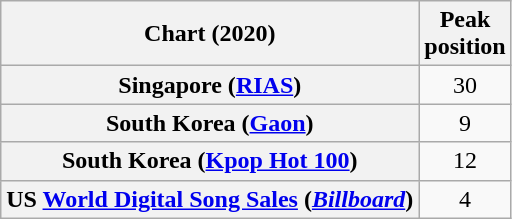<table class="wikitable sortable plainrowheaders" style="text-align:center">
<tr>
<th scope="col">Chart (2020)</th>
<th scope="col">Peak<br>position</th>
</tr>
<tr>
<th scope="row">Singapore (<a href='#'>RIAS</a>)</th>
<td>30</td>
</tr>
<tr>
<th scope="row">South Korea (<a href='#'>Gaon</a>)</th>
<td>9</td>
</tr>
<tr>
<th scope="row">South Korea (<a href='#'>Kpop Hot 100</a>)</th>
<td>12</td>
</tr>
<tr>
<th scope="row">US <a href='#'>World Digital Song Sales</a> (<em><a href='#'>Billboard</a></em>)</th>
<td>4</td>
</tr>
</table>
